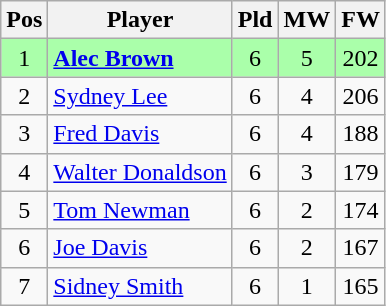<table class="wikitable" style="text-align: center;">
<tr>
<th>Pos</th>
<th>Player</th>
<th>Pld</th>
<th>MW</th>
<th>FW</th>
</tr>
<tr style="background:#aaffaa;">
<td>1</td>
<td style="text-align:left;"> <strong><a href='#'>Alec Brown</a></strong></td>
<td>6</td>
<td>5</td>
<td>202</td>
</tr>
<tr>
<td>2</td>
<td style="text-align:left;"> <a href='#'>Sydney Lee</a></td>
<td>6</td>
<td>4</td>
<td>206</td>
</tr>
<tr>
<td>3</td>
<td style="text-align:left;"> <a href='#'>Fred Davis</a></td>
<td>6</td>
<td>4</td>
<td>188</td>
</tr>
<tr>
<td>4</td>
<td style="text-align:left;"> <a href='#'>Walter Donaldson</a></td>
<td>6</td>
<td>3</td>
<td>179</td>
</tr>
<tr>
<td>5</td>
<td style="text-align:left;"> <a href='#'>Tom Newman</a></td>
<td>6</td>
<td>2</td>
<td>174</td>
</tr>
<tr>
<td>6</td>
<td style="text-align:left;"> <a href='#'>Joe Davis</a></td>
<td>6</td>
<td>2</td>
<td>167</td>
</tr>
<tr>
<td>7</td>
<td style="text-align:left;"> <a href='#'>Sidney Smith</a></td>
<td>6</td>
<td>1</td>
<td>165</td>
</tr>
</table>
